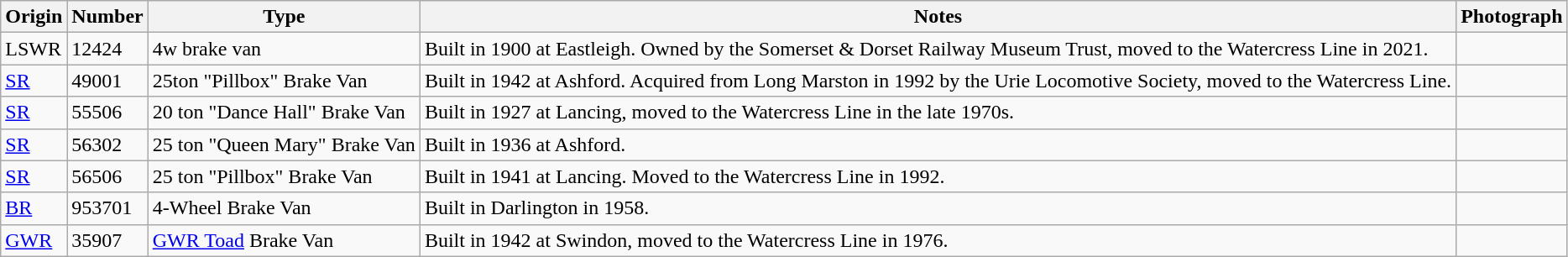<table class="wikitable">
<tr>
<th>Origin</th>
<th>Number</th>
<th>Type</th>
<th>Notes</th>
<th>Photograph</th>
</tr>
<tr>
<td>LSWR</td>
<td>12424</td>
<td>4w brake van</td>
<td>Built in 1900 at Eastleigh. Owned by the Somerset & Dorset Railway Museum Trust, moved to the Watercress Line in 2021.</td>
<td></td>
</tr>
<tr>
<td><a href='#'>SR</a></td>
<td>49001</td>
<td>25ton "Pillbox" Brake Van</td>
<td>Built in 1942 at Ashford. Acquired from Long Marston in 1992 by the Urie Locomotive Society, moved to the Watercress Line.</td>
<td></td>
</tr>
<tr>
<td><a href='#'>SR</a></td>
<td>55506</td>
<td>20 ton "Dance Hall" Brake Van</td>
<td>Built in 1927 at Lancing, moved to the Watercress Line in the late 1970s.</td>
<td></td>
</tr>
<tr>
<td><a href='#'>SR</a></td>
<td>56302</td>
<td>25 ton "Queen Mary" Brake Van</td>
<td>Built in 1936 at Ashford. </td>
<td></td>
</tr>
<tr>
<td><a href='#'>SR</a></td>
<td>56506</td>
<td>25 ton "Pillbox" Brake Van</td>
<td>Built in 1941 at Lancing. Moved to the Watercress Line in 1992. </td>
<td></td>
</tr>
<tr>
<td><a href='#'>BR</a></td>
<td>953701</td>
<td>4-Wheel Brake Van</td>
<td>Built in Darlington in 1958.</td>
<td></td>
</tr>
<tr>
<td><a href='#'>GWR</a></td>
<td>35907</td>
<td><a href='#'>GWR Toad</a> Brake Van</td>
<td>Built in 1942 at Swindon, moved to the Watercress Line in 1976.</td>
<td></td>
</tr>
</table>
